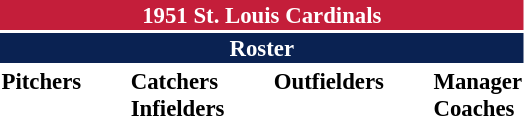<table class="toccolours" style="font-size: 95%;">
<tr>
<th colspan="10" style="background-color: #c41e3a; color: white; text-align: center;">1951 St. Louis Cardinals</th>
</tr>
<tr>
<td colspan="10" style="background-color: #0a2252; color: white; text-align: center;"><strong>Roster</strong></td>
</tr>
<tr>
<td valign="top"><strong>Pitchers</strong><br>
















</td>
<td width="25px"></td>
<td valign="top"><strong>Catchers</strong><br>



<strong>Infielders</strong>











</td>
<td width="25px"></td>
<td valign="top"><strong>Outfielders</strong><br>









</td>
<td width="25px"></td>
<td valign="top"><strong>Manager</strong><br>
<strong>Coaches</strong>



</td>
</tr>
</table>
